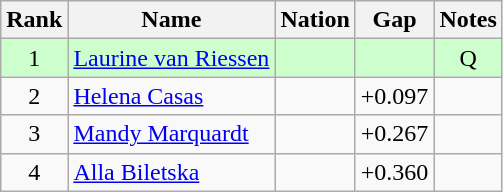<table class="wikitable sortable" style="text-align:center">
<tr>
<th>Rank</th>
<th>Name</th>
<th>Nation</th>
<th>Gap</th>
<th>Notes</th>
</tr>
<tr bgcolor=ccffcc>
<td>1</td>
<td align=left><a href='#'>Laurine van Riessen</a></td>
<td align=left></td>
<td></td>
<td>Q</td>
</tr>
<tr>
<td>2</td>
<td align=left><a href='#'>Helena Casas</a></td>
<td align=left></td>
<td>+0.097</td>
<td></td>
</tr>
<tr>
<td>3</td>
<td align=left><a href='#'>Mandy Marquardt</a></td>
<td align=left></td>
<td>+0.267</td>
<td></td>
</tr>
<tr>
<td>4</td>
<td align=left><a href='#'>Alla Biletska</a></td>
<td align=left></td>
<td>+0.360</td>
<td></td>
</tr>
</table>
